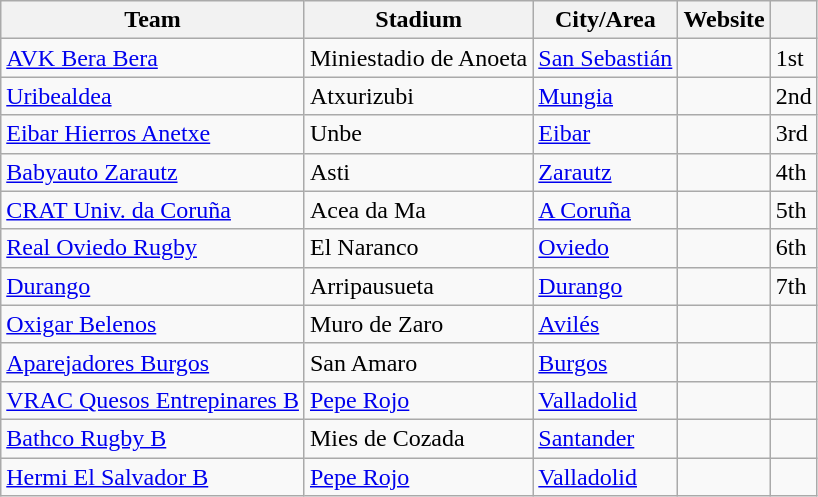<table class="wikitable sortable">
<tr>
<th>Team</th>
<th>Stadium</th>
<th>City/Area</th>
<th>Website</th>
<th></th>
</tr>
<tr>
<td><a href='#'>AVK Bera Bera</a></td>
<td>Miniestadio de Anoeta</td>
<td><a href='#'>San Sebastián</a></td>
<td></td>
<td>1st</td>
</tr>
<tr>
<td><a href='#'>Uribealdea</a></td>
<td>Atxurizubi</td>
<td><a href='#'>Mungia</a></td>
<td> </td>
<td>2nd</td>
</tr>
<tr>
<td><a href='#'>Eibar Hierros Anetxe</a></td>
<td>Unbe</td>
<td><a href='#'>Eibar</a></td>
<td></td>
<td>3rd</td>
</tr>
<tr>
<td><a href='#'>Babyauto Zarautz</a></td>
<td>Asti</td>
<td><a href='#'>Zarautz</a></td>
<td></td>
<td>4th</td>
</tr>
<tr>
<td><a href='#'>CRAT Univ. da Coruña</a></td>
<td>Acea da Ma</td>
<td><a href='#'>A Coruña</a></td>
<td></td>
<td>5th</td>
</tr>
<tr>
<td><a href='#'>Real Oviedo Rugby</a></td>
<td>El Naranco</td>
<td><a href='#'>Oviedo</a></td>
<td></td>
<td>6th</td>
</tr>
<tr>
<td><a href='#'>Durango</a></td>
<td>Arripausueta</td>
<td><a href='#'>Durango</a></td>
<td></td>
<td>7th</td>
</tr>
<tr>
<td><a href='#'>Oxigar Belenos</a></td>
<td>Muro de Zaro</td>
<td><a href='#'>Avilés</a></td>
<td></td>
<td></td>
</tr>
<tr>
<td><a href='#'>Aparejadores Burgos</a></td>
<td>San Amaro</td>
<td><a href='#'>Burgos</a></td>
<td></td>
<td></td>
</tr>
<tr>
<td><a href='#'>VRAC Quesos Entrepinares B</a></td>
<td><a href='#'>Pepe Rojo</a></td>
<td><a href='#'>Valladolid</a></td>
<td> </td>
<td></td>
</tr>
<tr>
<td><a href='#'>Bathco Rugby B</a></td>
<td>Mies de Cozada</td>
<td><a href='#'>Santander</a></td>
<td></td>
<td></td>
</tr>
<tr>
<td><a href='#'>Hermi El Salvador B</a></td>
<td><a href='#'>Pepe Rojo</a></td>
<td><a href='#'>Valladolid</a></td>
<td></td>
<td></td>
</tr>
</table>
